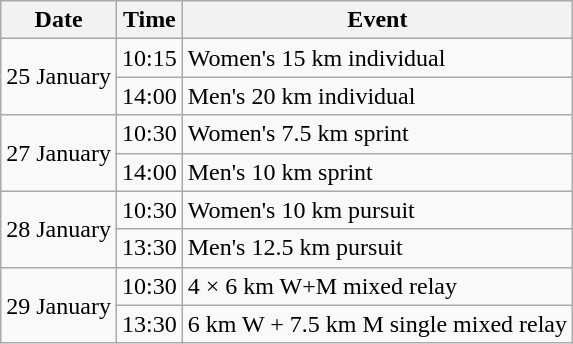<table class="wikitable">
<tr>
<th>Date</th>
<th>Time</th>
<th>Event</th>
</tr>
<tr>
<td rowspan=2>25 January</td>
<td>10:15</td>
<td>Women's 15 km individual</td>
</tr>
<tr>
<td>14:00</td>
<td>Men's 20 km individual</td>
</tr>
<tr>
<td rowspan=2>27 January</td>
<td>10:30</td>
<td>Women's 7.5 km sprint</td>
</tr>
<tr>
<td>14:00</td>
<td>Men's 10 km sprint</td>
</tr>
<tr>
<td rowspan=2>28 January</td>
<td>10:30</td>
<td>Women's 10 km pursuit</td>
</tr>
<tr>
<td>13:30</td>
<td>Men's 12.5 km pursuit</td>
</tr>
<tr>
<td rowspan=2>29 January</td>
<td>10:30</td>
<td>4 × 6 km W+M mixed relay</td>
</tr>
<tr>
<td>13:30</td>
<td>6 km W + 7.5 km M single mixed relay</td>
</tr>
</table>
